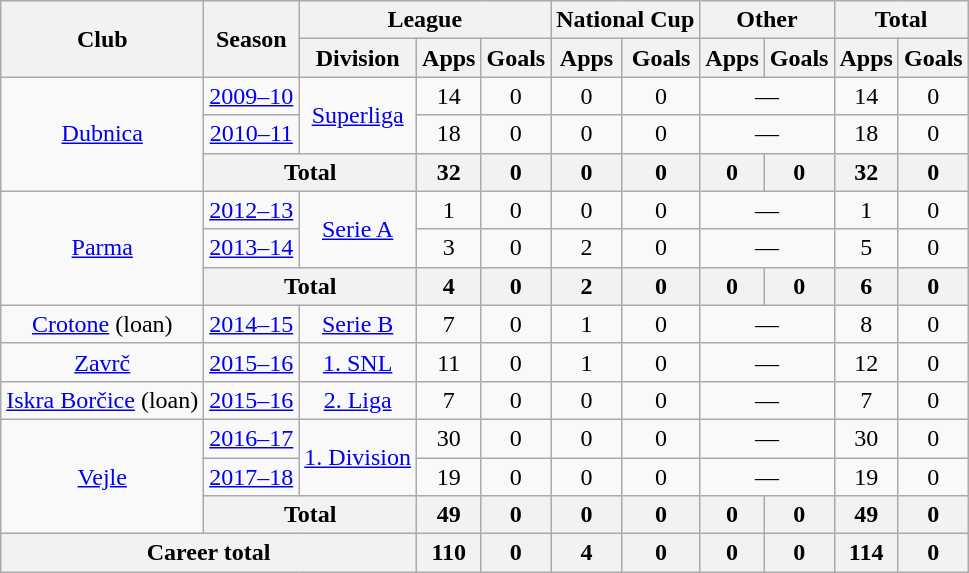<table class="wikitable" style="text-align:center">
<tr>
<th rowspan="2">Club</th>
<th rowspan="2">Season</th>
<th colspan="3">League</th>
<th colspan="2">National Cup</th>
<th colspan="2">Other</th>
<th colspan="2">Total</th>
</tr>
<tr>
<th>Division</th>
<th>Apps</th>
<th>Goals</th>
<th>Apps</th>
<th>Goals</th>
<th>Apps</th>
<th>Goals</th>
<th>Apps</th>
<th>Goals</th>
</tr>
<tr>
<td rowspan="3"><a href='#'>Dubnica</a></td>
<td><a href='#'>2009–10</a></td>
<td rowspan="2"><a href='#'>Superliga</a></td>
<td>14</td>
<td>0</td>
<td>0</td>
<td>0</td>
<td colspan="2">—</td>
<td>14</td>
<td>0</td>
</tr>
<tr>
<td><a href='#'>2010–11</a></td>
<td>18</td>
<td>0</td>
<td>0</td>
<td>0</td>
<td colspan="2">—</td>
<td>18</td>
<td>0</td>
</tr>
<tr>
<th colspan="2">Total</th>
<th>32</th>
<th>0</th>
<th>0</th>
<th>0</th>
<th>0</th>
<th>0</th>
<th>32</th>
<th>0</th>
</tr>
<tr>
<td rowspan="3"><a href='#'>Parma</a></td>
<td><a href='#'>2012–13</a></td>
<td rowspan="2"><a href='#'>Serie A</a></td>
<td>1</td>
<td>0</td>
<td>0</td>
<td>0</td>
<td colspan="2">—</td>
<td>1</td>
<td>0</td>
</tr>
<tr>
<td><a href='#'>2013–14</a></td>
<td>3</td>
<td>0</td>
<td>2</td>
<td>0</td>
<td colspan="2">—</td>
<td>5</td>
<td>0</td>
</tr>
<tr>
<th colspan="2">Total</th>
<th>4</th>
<th>0</th>
<th>2</th>
<th>0</th>
<th>0</th>
<th>0</th>
<th>6</th>
<th>0</th>
</tr>
<tr>
<td><a href='#'>Crotone</a> (loan)</td>
<td><a href='#'>2014–15</a></td>
<td><a href='#'>Serie B</a></td>
<td>7</td>
<td>0</td>
<td>1</td>
<td>0</td>
<td colspan="2">—</td>
<td>8</td>
<td>0</td>
</tr>
<tr>
<td><a href='#'>Zavrč</a></td>
<td><a href='#'>2015–16</a></td>
<td><a href='#'>1. SNL</a></td>
<td>11</td>
<td>0</td>
<td>1</td>
<td>0</td>
<td colspan="2">—</td>
<td>12</td>
<td>0</td>
</tr>
<tr>
<td><a href='#'>Iskra Borčice</a> (loan)</td>
<td><a href='#'>2015–16</a></td>
<td><a href='#'>2. Liga</a></td>
<td>7</td>
<td>0</td>
<td>0</td>
<td>0</td>
<td colspan="2">—</td>
<td>7</td>
<td>0</td>
</tr>
<tr>
<td rowspan="3"><a href='#'>Vejle</a></td>
<td><a href='#'>2016–17</a></td>
<td rowspan="2"><a href='#'>1. Division</a></td>
<td>30</td>
<td>0</td>
<td>0</td>
<td>0</td>
<td colspan="2">—</td>
<td>30</td>
<td>0</td>
</tr>
<tr>
<td><a href='#'>2017–18</a></td>
<td>19</td>
<td>0</td>
<td>0</td>
<td>0</td>
<td colspan="2">—</td>
<td>19</td>
<td>0</td>
</tr>
<tr>
<th colspan="2">Total</th>
<th>49</th>
<th>0</th>
<th>0</th>
<th>0</th>
<th>0</th>
<th>0</th>
<th>49</th>
<th>0</th>
</tr>
<tr>
<th colspan="3">Career total</th>
<th>110</th>
<th>0</th>
<th>4</th>
<th>0</th>
<th>0</th>
<th>0</th>
<th>114</th>
<th>0</th>
</tr>
</table>
